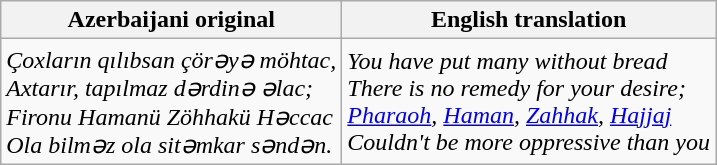<table class="wikitable">
<tr>
<th>Azerbaijani original</th>
<th>English translation</th>
</tr>
<tr>
<td><em>Çoxların qılıbsan çörәyә möhtac,<br>Axtarır, tapılmaz dәrdinә әlac;<br>Fironu Hamanü Zöhhakü Hәccac<br>Ola bilmәz ola sitәmkar sәndәn.</em></td>
<td><em>You have put many without bread<br>There is no remedy for your desire;<br><a href='#'>Pharaoh</a>, <a href='#'>Haman</a>, <a href='#'>Zahhak</a>, <a href='#'>Hajjaj</a><br>Couldn't be more oppressive than you</em></td>
</tr>
</table>
